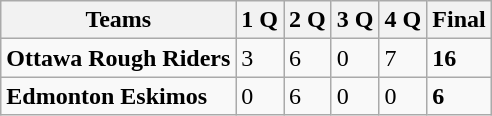<table class="wikitable">
<tr>
<th>Teams</th>
<th>1 Q</th>
<th>2 Q</th>
<th>3 Q</th>
<th>4 Q</th>
<th>Final</th>
</tr>
<tr>
<td><strong>Ottawa Rough Riders</strong></td>
<td>3</td>
<td>6</td>
<td>0</td>
<td>7</td>
<td><strong>16</strong></td>
</tr>
<tr>
<td><strong>Edmonton Eskimos</strong></td>
<td>0</td>
<td>6</td>
<td>0</td>
<td>0</td>
<td><strong>6</strong></td>
</tr>
</table>
